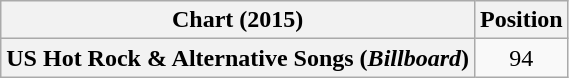<table class="wikitable plainrowheaders" style="text-align:center">
<tr>
<th scope>Chart (2015)</th>
<th scope>Position</th>
</tr>
<tr>
<th scope="row">US Hot Rock & Alternative Songs (<em>Billboard</em>)</th>
<td>94</td>
</tr>
</table>
